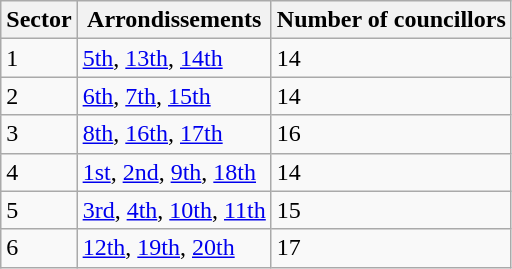<table class="wikitable">
<tr>
<th>Sector</th>
<th>Arrondissements</th>
<th>Number of councillors</th>
</tr>
<tr>
<td>1</td>
<td><a href='#'>5th</a>, <a href='#'>13th</a>, <a href='#'>14th</a></td>
<td>14</td>
</tr>
<tr>
<td>2</td>
<td><a href='#'>6th</a>, <a href='#'>7th</a>, <a href='#'>15th</a></td>
<td>14</td>
</tr>
<tr>
<td>3</td>
<td><a href='#'>8th</a>, <a href='#'>16th</a>, <a href='#'>17th</a></td>
<td>16</td>
</tr>
<tr>
<td>4</td>
<td><a href='#'>1st</a>, <a href='#'>2nd</a>, <a href='#'>9th</a>, <a href='#'>18th</a></td>
<td>14</td>
</tr>
<tr>
<td>5</td>
<td><a href='#'>3rd</a>, <a href='#'>4th</a>, <a href='#'>10th</a>, <a href='#'>11th</a></td>
<td>15</td>
</tr>
<tr>
<td>6</td>
<td><a href='#'>12th</a>, <a href='#'>19th</a>, <a href='#'>20th</a></td>
<td>17</td>
</tr>
</table>
